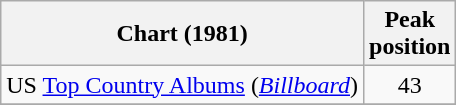<table class="wikitable sortable">
<tr>
<th align="left">Chart (1981)</th>
<th align="center">Peak<br>position</th>
</tr>
<tr>
<td align="left">US <a href='#'>Top Country Albums</a> (<em><a href='#'>Billboard</a></em>)</td>
<td align="center">43</td>
</tr>
<tr>
</tr>
</table>
